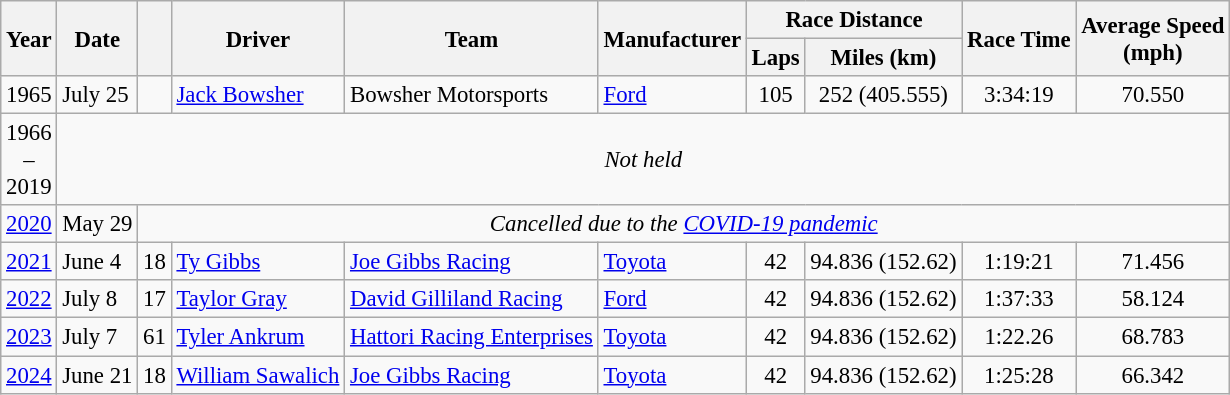<table class="wikitable" style="font-size: 95%;">
<tr>
<th rowspan=2>Year</th>
<th rowspan=2>Date</th>
<th rowspan=2></th>
<th rowspan=2>Driver</th>
<th rowspan=2>Team</th>
<th rowspan=2>Manufacturer</th>
<th colspan=2>Race Distance</th>
<th rowspan=2>Race Time</th>
<th rowspan=2>Average Speed<br>(mph)</th>
</tr>
<tr>
<th>Laps</th>
<th>Miles (km)</th>
</tr>
<tr>
<td>1965</td>
<td>July 25</td>
<td align=center></td>
<td><a href='#'>Jack Bowsher</a></td>
<td>Bowsher Motorsports</td>
<td><a href='#'>Ford</a></td>
<td align=center>105</td>
<td align=center>252 (405.555)</td>
<td align=center>3:34:19</td>
<td align=center>70.550</td>
</tr>
<tr>
<td align=center>1966<br>–<br>2019</td>
<td colspan=9 align=center><em>Not held</em></td>
</tr>
<tr>
<td><a href='#'>2020</a></td>
<td>May 29</td>
<td colspan=9 align=center><em>Cancelled due to the <a href='#'>COVID-19 pandemic</a></em></td>
</tr>
<tr>
<td><a href='#'>2021</a></td>
<td>June 4</td>
<td align=center>18</td>
<td><a href='#'>Ty Gibbs</a></td>
<td><a href='#'>Joe Gibbs Racing</a></td>
<td><a href='#'>Toyota</a></td>
<td align=center>42</td>
<td align=center>94.836 (152.62)</td>
<td align=center>1:19:21</td>
<td align=center>71.456</td>
</tr>
<tr>
<td><a href='#'>2022</a></td>
<td>July 8</td>
<td align=center>17</td>
<td><a href='#'>Taylor Gray</a></td>
<td><a href='#'>David Gilliland Racing</a></td>
<td><a href='#'>Ford</a></td>
<td align=center>42</td>
<td align=center>94.836 (152.62)</td>
<td align=center>1:37:33</td>
<td align=center>58.124</td>
</tr>
<tr>
<td><a href='#'>2023</a></td>
<td>July 7</td>
<td align=center>61</td>
<td><a href='#'>Tyler Ankrum</a></td>
<td><a href='#'>Hattori Racing Enterprises</a></td>
<td><a href='#'>Toyota</a></td>
<td align=center>42</td>
<td align=center>94.836 (152.62)</td>
<td align=center>1:22.26</td>
<td align=center>68.783</td>
</tr>
<tr>
<td><a href='#'>2024</a></td>
<td>June 21</td>
<td align=center>18</td>
<td><a href='#'>William Sawalich</a></td>
<td><a href='#'>Joe Gibbs Racing</a></td>
<td><a href='#'>Toyota</a></td>
<td align=center>42</td>
<td align=center>94.836 (152.62)</td>
<td align=center>1:25:28</td>
<td align=center>66.342</td>
</tr>
</table>
